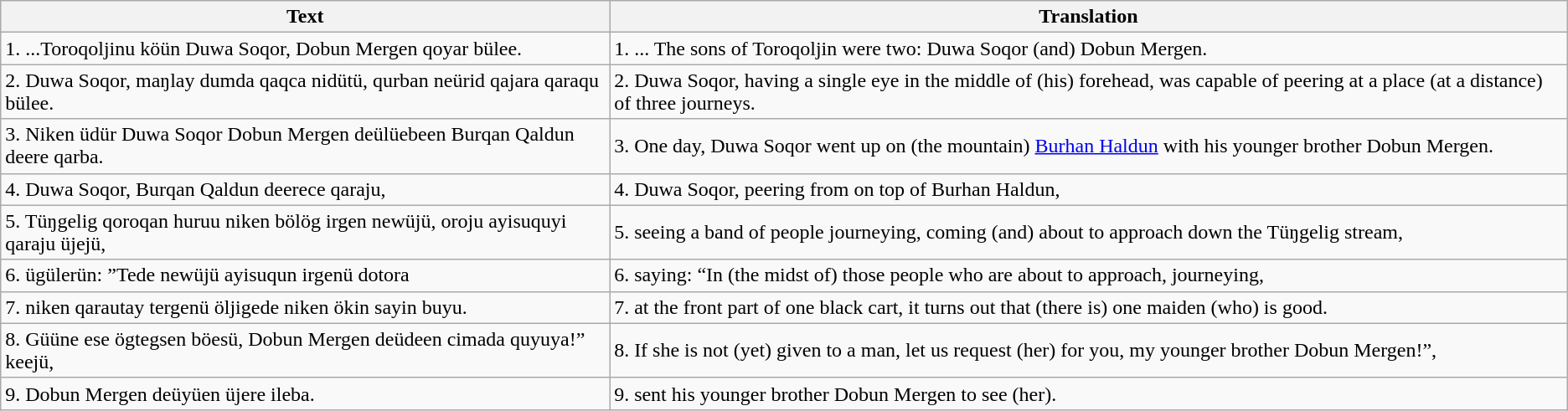<table class="wikitable">
<tr>
<th>Text</th>
<th>Translation</th>
</tr>
<tr>
<td>1. ...Toroqoljinu köün Duwa Soqor, Dobun Mergen qoyar bülee.</td>
<td>1. ... The sons of Toroqoljin were two: Duwa Soqor (and) Dobun Mergen.</td>
</tr>
<tr>
<td>2. Duwa Soqor, maŋlay dumda qaqca nidütü, qurban neürid qajara qaraqu bülee.</td>
<td>2. Duwa Soqor, having a single eye in the middle of (his) forehead, was capable of peering at a place (at a distance) of three journeys.</td>
</tr>
<tr>
<td>3. Niken üdür Duwa Soqor Dobun Mergen deülüebeen Burqan Qaldun deere qarba.</td>
<td>3. One day, Duwa Soqor went up on (the mountain) <a href='#'>Burhan Haldun</a> with his younger brother Dobun Mergen.</td>
</tr>
<tr>
<td>4. Duwa Soqor, Burqan Qaldun deerece qaraju,</td>
<td>4. Duwa Soqor, peering from on top of Burhan Haldun,</td>
</tr>
<tr>
<td>5. Tüŋgelig qoroqan huruu niken bölög irgen newüjü, oroju ayisuquyi qaraju üjejü,</td>
<td>5. seeing a band of people journeying, coming (and) about to approach down the Tüŋgelig stream,</td>
</tr>
<tr>
<td>6. ügülerün: ”Tede newüjü ayisuqun irgenü dotora</td>
<td>6. saying: “In (the midst of) those people who are about to approach, journeying,</td>
</tr>
<tr>
<td>7. niken qarautay tergenü öljigede niken ökin sayin buyu.</td>
<td>7. at the front part of one black cart, it turns out that (there is) one maiden (who) is good.</td>
</tr>
<tr>
<td>8. Güüne ese ögtegsen böesü, Dobun Mergen deüdeen cimada quyuya!” keejü,</td>
<td>8. If she is not (yet) given to a man, let us request (her) for you, my younger brother Dobun Mergen!”,</td>
</tr>
<tr>
<td>9. Dobun Mergen deüyüen üjere ileba.</td>
<td>9. sent his younger brother Dobun Mergen to see (her).</td>
</tr>
</table>
